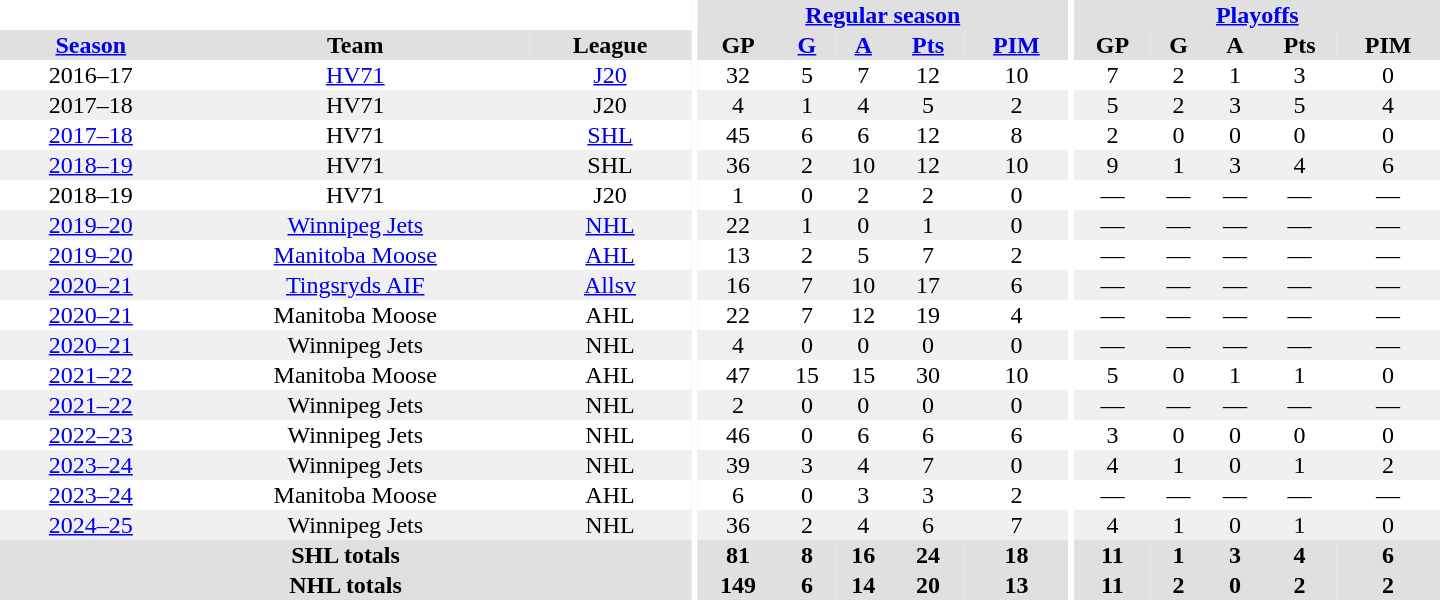<table border="0" cellpadding="1" cellspacing="0" style="text-align:center; width:60em">
<tr bgcolor="#e0e0e0">
<th colspan="3" bgcolor="#ffffff"></th>
<th rowspan="99" bgcolor="#ffffff"></th>
<th colspan="5"><a href='#'>Regular season</a></th>
<th rowspan="99" bgcolor="#ffffff"></th>
<th colspan="5"><a href='#'>Playoffs</a></th>
</tr>
<tr bgcolor="#e0e0e0">
<th><a href='#'>Season</a></th>
<th>Team</th>
<th>League</th>
<th>GP</th>
<th><a href='#'>G</a></th>
<th><a href='#'>A</a></th>
<th><a href='#'>Pts</a></th>
<th><a href='#'>PIM</a></th>
<th>GP</th>
<th>G</th>
<th>A</th>
<th>Pts</th>
<th>PIM</th>
</tr>
<tr>
<td>2016–17</td>
<td><a href='#'>HV71</a></td>
<td><a href='#'>J20</a></td>
<td>32</td>
<td>5</td>
<td>7</td>
<td>12</td>
<td>10</td>
<td>7</td>
<td>2</td>
<td>1</td>
<td>3</td>
<td>0</td>
</tr>
<tr bgcolor="#f0f0f0">
<td>2017–18</td>
<td>HV71</td>
<td>J20</td>
<td>4</td>
<td>1</td>
<td>4</td>
<td>5</td>
<td>2</td>
<td>5</td>
<td>2</td>
<td>3</td>
<td>5</td>
<td>4</td>
</tr>
<tr>
<td><a href='#'>2017–18</a></td>
<td>HV71</td>
<td><a href='#'>SHL</a></td>
<td>45</td>
<td>6</td>
<td>6</td>
<td>12</td>
<td>8</td>
<td>2</td>
<td>0</td>
<td>0</td>
<td>0</td>
<td>0</td>
</tr>
<tr bgcolor="#f0f0f0">
<td><a href='#'>2018–19</a></td>
<td>HV71</td>
<td>SHL</td>
<td>36</td>
<td>2</td>
<td>10</td>
<td>12</td>
<td>10</td>
<td>9</td>
<td>1</td>
<td>3</td>
<td>4</td>
<td>6</td>
</tr>
<tr>
<td>2018–19</td>
<td>HV71</td>
<td>J20</td>
<td>1</td>
<td>0</td>
<td>2</td>
<td>2</td>
<td>0</td>
<td>—</td>
<td>—</td>
<td>—</td>
<td>—</td>
<td>—</td>
</tr>
<tr bgcolor="#f0f0f0">
<td><a href='#'>2019–20</a></td>
<td><a href='#'>Winnipeg Jets</a></td>
<td><a href='#'>NHL</a></td>
<td>22</td>
<td>1</td>
<td>0</td>
<td>1</td>
<td>0</td>
<td>—</td>
<td>—</td>
<td>—</td>
<td>—</td>
<td>—</td>
</tr>
<tr>
<td><a href='#'>2019–20</a></td>
<td><a href='#'>Manitoba Moose</a></td>
<td><a href='#'>AHL</a></td>
<td>13</td>
<td>2</td>
<td>5</td>
<td>7</td>
<td>2</td>
<td>—</td>
<td>—</td>
<td>—</td>
<td>—</td>
<td>—</td>
</tr>
<tr bgcolor="#f0f0f0">
<td><a href='#'>2020–21</a></td>
<td><a href='#'>Tingsryds AIF</a></td>
<td><a href='#'>Allsv</a></td>
<td>16</td>
<td>7</td>
<td>10</td>
<td>17</td>
<td>6</td>
<td>—</td>
<td>—</td>
<td>—</td>
<td>—</td>
<td>—</td>
</tr>
<tr>
<td><a href='#'>2020–21</a></td>
<td>Manitoba Moose</td>
<td>AHL</td>
<td>22</td>
<td>7</td>
<td>12</td>
<td>19</td>
<td>4</td>
<td>—</td>
<td>—</td>
<td>—</td>
<td>—</td>
<td>—</td>
</tr>
<tr bgcolor="#f0f0f0">
<td><a href='#'>2020–21</a></td>
<td>Winnipeg Jets</td>
<td>NHL</td>
<td>4</td>
<td>0</td>
<td>0</td>
<td>0</td>
<td>0</td>
<td>—</td>
<td>—</td>
<td>—</td>
<td>—</td>
<td>—</td>
</tr>
<tr>
<td><a href='#'>2021–22</a></td>
<td>Manitoba Moose</td>
<td>AHL</td>
<td>47</td>
<td>15</td>
<td>15</td>
<td>30</td>
<td>10</td>
<td>5</td>
<td>0</td>
<td>1</td>
<td>1</td>
<td>0</td>
</tr>
<tr bgcolor="#f0f0f0">
<td><a href='#'>2021–22</a></td>
<td>Winnipeg Jets</td>
<td>NHL</td>
<td>2</td>
<td>0</td>
<td>0</td>
<td>0</td>
<td>0</td>
<td>—</td>
<td>—</td>
<td>—</td>
<td>—</td>
<td>—</td>
</tr>
<tr>
<td><a href='#'>2022–23</a></td>
<td>Winnipeg Jets</td>
<td>NHL</td>
<td>46</td>
<td>0</td>
<td>6</td>
<td>6</td>
<td>6</td>
<td>3</td>
<td>0</td>
<td>0</td>
<td>0</td>
<td>0</td>
</tr>
<tr bgcolor="#f0f0f0">
<td><a href='#'>2023–24</a></td>
<td>Winnipeg Jets</td>
<td>NHL</td>
<td>39</td>
<td>3</td>
<td>4</td>
<td>7</td>
<td>0</td>
<td>4</td>
<td>1</td>
<td>0</td>
<td>1</td>
<td>2</td>
</tr>
<tr>
<td><a href='#'>2023–24</a></td>
<td>Manitoba Moose</td>
<td>AHL</td>
<td>6</td>
<td>0</td>
<td>3</td>
<td>3</td>
<td>2</td>
<td>—</td>
<td>—</td>
<td>—</td>
<td>—</td>
<td>—</td>
</tr>
<tr bgcolor="#f0f0f0">
<td><a href='#'>2024–25</a></td>
<td>Winnipeg Jets</td>
<td>NHL</td>
<td>36</td>
<td>2</td>
<td>4</td>
<td>6</td>
<td>7</td>
<td>4</td>
<td>1</td>
<td>0</td>
<td>1</td>
<td>0</td>
</tr>
<tr bgcolor="#e0e0e0">
<th colspan="3">SHL totals</th>
<th>81</th>
<th>8</th>
<th>16</th>
<th>24</th>
<th>18</th>
<th>11</th>
<th>1</th>
<th>3</th>
<th>4</th>
<th>6</th>
</tr>
<tr bgcolor="#e0e0e0">
<th colspan="3">NHL totals</th>
<th>149</th>
<th>6</th>
<th>14</th>
<th>20</th>
<th>13</th>
<th>11</th>
<th>2</th>
<th>0</th>
<th>2</th>
<th>2</th>
</tr>
</table>
